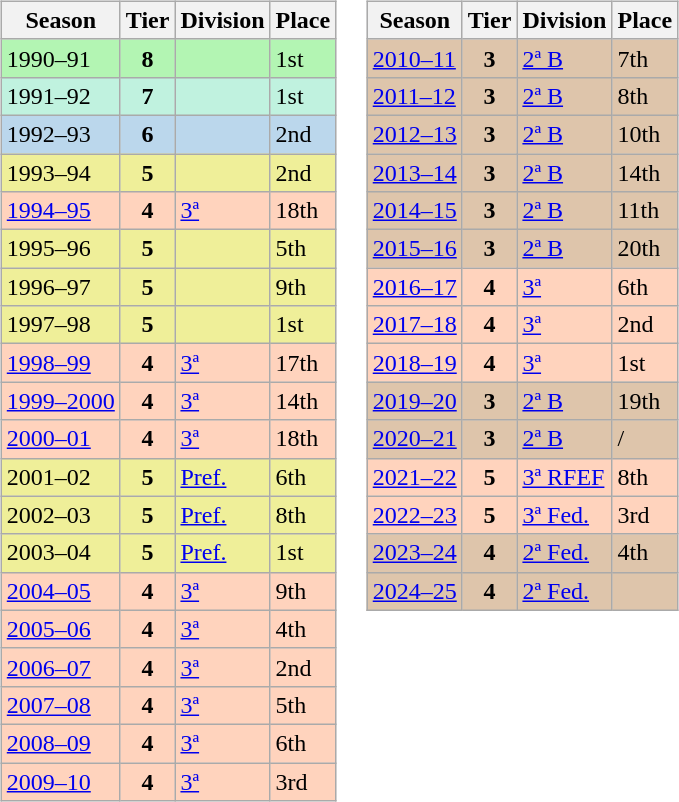<table>
<tr>
<td valign="top" width=0%><br><table class="wikitable">
<tr style="background:#f0f6fa;">
<th>Season</th>
<th>Tier</th>
<th>Division</th>
<th>Place</th>
</tr>
<tr>
<td style="background:#B3F5B3;">1990–91</td>
<th style="background:#B3F5B3;">8</th>
<td style="background:#B3F5B3;"></td>
<td style="background:#B3F5B3;">1st</td>
</tr>
<tr>
<td style="background:#C0F2DF;">1991–92</td>
<th style="background:#C0F2DF;">7</th>
<td style="background:#C0F2DF;"></td>
<td style="background:#C0F2DF;">1st</td>
</tr>
<tr>
<td style="background:#BBD7EC;">1992–93</td>
<th style="background:#BBD7EC;">6</th>
<td style="background:#BBD7EC;"></td>
<td style="background:#BBD7EC;">2nd</td>
</tr>
<tr>
<td style="background:#EFEF99;">1993–94</td>
<th style="background:#EFEF99;">5</th>
<td style="background:#EFEF99;"></td>
<td style="background:#EFEF99;">2nd</td>
</tr>
<tr>
<td style="background:#FFD3BD;"><a href='#'>1994–95</a></td>
<th style="background:#FFD3BD;">4</th>
<td style="background:#FFD3BD;"><a href='#'>3ª</a></td>
<td style="background:#FFD3BD;">18th</td>
</tr>
<tr>
<td style="background:#EFEF99;">1995–96</td>
<th style="background:#EFEF99;">5</th>
<td style="background:#EFEF99;"></td>
<td style="background:#EFEF99;">5th</td>
</tr>
<tr>
<td style="background:#EFEF99;">1996–97</td>
<th style="background:#EFEF99;">5</th>
<td style="background:#EFEF99;"></td>
<td style="background:#EFEF99;">9th</td>
</tr>
<tr>
<td style="background:#EFEF99;">1997–98</td>
<th style="background:#EFEF99;">5</th>
<td style="background:#EFEF99;"></td>
<td style="background:#EFEF99;">1st</td>
</tr>
<tr>
<td style="background:#FFD3BD;"><a href='#'>1998–99</a></td>
<th style="background:#FFD3BD;">4</th>
<td style="background:#FFD3BD;"><a href='#'>3ª</a></td>
<td style="background:#FFD3BD;">17th</td>
</tr>
<tr>
<td style="background:#FFD3BD;"><a href='#'>1999–2000</a></td>
<th style="background:#FFD3BD;">4</th>
<td style="background:#FFD3BD;"><a href='#'>3ª</a></td>
<td style="background:#FFD3BD;">14th</td>
</tr>
<tr>
<td style="background:#FFD3BD;"><a href='#'>2000–01</a></td>
<th style="background:#FFD3BD;">4</th>
<td style="background:#FFD3BD;"><a href='#'>3ª</a></td>
<td style="background:#FFD3BD;">18th</td>
</tr>
<tr>
<td style="background:#EFEF99;">2001–02</td>
<th style="background:#EFEF99;">5</th>
<td style="background:#EFEF99;"><a href='#'>Pref.</a></td>
<td style="background:#EFEF99;">6th</td>
</tr>
<tr>
<td style="background:#EFEF99;">2002–03</td>
<th style="background:#EFEF99;">5</th>
<td style="background:#EFEF99;"><a href='#'>Pref.</a></td>
<td style="background:#EFEF99;">8th</td>
</tr>
<tr>
<td style="background:#EFEF99;">2003–04</td>
<th style="background:#EFEF99;">5</th>
<td style="background:#EFEF99;"><a href='#'>Pref.</a></td>
<td style="background:#EFEF99;">1st</td>
</tr>
<tr>
<td style="background:#FFD3BD;"><a href='#'>2004–05</a></td>
<th style="background:#FFD3BD;">4</th>
<td style="background:#FFD3BD;"><a href='#'>3ª</a></td>
<td style="background:#FFD3BD;">9th</td>
</tr>
<tr>
<td style="background:#FFD3BD;"><a href='#'>2005–06</a></td>
<th style="background:#FFD3BD;">4</th>
<td style="background:#FFD3BD;"><a href='#'>3ª</a></td>
<td style="background:#FFD3BD;">4th</td>
</tr>
<tr>
<td style="background:#FFD3BD;"><a href='#'>2006–07</a></td>
<th style="background:#FFD3BD;">4</th>
<td style="background:#FFD3BD;"><a href='#'>3ª</a></td>
<td style="background:#FFD3BD;">2nd</td>
</tr>
<tr>
<td style="background:#FFD3BD;"><a href='#'>2007–08</a></td>
<th style="background:#FFD3BD;">4</th>
<td style="background:#FFD3BD;"><a href='#'>3ª</a></td>
<td style="background:#FFD3BD;">5th</td>
</tr>
<tr>
<td style="background:#FFD3BD;"><a href='#'>2008–09</a></td>
<th style="background:#FFD3BD;">4</th>
<td style="background:#FFD3BD;"><a href='#'>3ª</a></td>
<td style="background:#FFD3BD;">6th</td>
</tr>
<tr>
<td style="background:#FFD3BD;"><a href='#'>2009–10</a></td>
<th style="background:#FFD3BD;">4</th>
<td style="background:#FFD3BD;"><a href='#'>3ª</a></td>
<td style="background:#FFD3BD;">3rd</td>
</tr>
</table>
</td>
<td valign="top" width=0%><br><table class="wikitable">
<tr style="background:#f0f6fa;">
<th>Season</th>
<th>Tier</th>
<th>Division</th>
<th>Place</th>
</tr>
<tr>
<td style="background:#DEC5AB;"><a href='#'>2010–11</a></td>
<th style="background:#DEC5AB;">3</th>
<td style="background:#DEC5AB;"><a href='#'>2ª B</a></td>
<td style="background:#DEC5AB;">7th</td>
</tr>
<tr>
<td style="background:#DEC5AB;"><a href='#'>2011–12</a></td>
<th style="background:#DEC5AB;">3</th>
<td style="background:#DEC5AB;"><a href='#'>2ª B</a></td>
<td style="background:#DEC5AB;">8th</td>
</tr>
<tr>
<td style="background:#DEC5AB;"><a href='#'>2012–13</a></td>
<th style="background:#DEC5AB;">3</th>
<td style="background:#DEC5AB;"><a href='#'>2ª B</a></td>
<td style="background:#DEC5AB;">10th</td>
</tr>
<tr>
<td style="background:#DEC5AB;"><a href='#'>2013–14</a></td>
<th style="background:#DEC5AB;">3</th>
<td style="background:#DEC5AB;"><a href='#'>2ª B</a></td>
<td style="background:#DEC5AB;">14th</td>
</tr>
<tr>
<td style="background:#DEC5AB;"><a href='#'>2014–15</a></td>
<th style="background:#DEC5AB;">3</th>
<td style="background:#DEC5AB;"><a href='#'>2ª B</a></td>
<td style="background:#DEC5AB;">11th</td>
</tr>
<tr>
<td style="background:#DEC5AB;"><a href='#'>2015–16</a></td>
<th style="background:#DEC5AB;">3</th>
<td style="background:#DEC5AB;"><a href='#'>2ª B</a></td>
<td style="background:#DEC5AB;">20th</td>
</tr>
<tr>
<td style="background:#FFD3BD;"><a href='#'>2016–17</a></td>
<th style="background:#FFD3BD;">4</th>
<td style="background:#FFD3BD;"><a href='#'>3ª</a></td>
<td style="background:#FFD3BD;">6th</td>
</tr>
<tr>
<td style="background:#FFD3BD;"><a href='#'>2017–18</a></td>
<th style="background:#FFD3BD;">4</th>
<td style="background:#FFD3BD;"><a href='#'>3ª</a></td>
<td style="background:#FFD3BD;">2nd</td>
</tr>
<tr>
<td style="background:#FFD3BD;"><a href='#'>2018–19</a></td>
<th style="background:#FFD3BD;">4</th>
<td style="background:#FFD3BD;"><a href='#'>3ª</a></td>
<td style="background:#FFD3BD;">1st</td>
</tr>
<tr>
<td style="background:#DEC5AB;"><a href='#'>2019–20</a></td>
<th style="background:#DEC5AB;">3</th>
<td style="background:#DEC5AB;"><a href='#'>2ª B</a></td>
<td style="background:#DEC5AB;">19th</td>
</tr>
<tr>
<td style="background:#DEC5AB;"><a href='#'>2020–21</a></td>
<th style="background:#DEC5AB;">3</th>
<td style="background:#DEC5AB;"><a href='#'>2ª B</a></td>
<td style="background:#DEC5AB;"> / </td>
</tr>
<tr>
<td style="background:#FFD3BD;"><a href='#'>2021–22</a></td>
<th style="background:#FFD3BD;">5</th>
<td style="background:#FFD3BD;"><a href='#'>3ª RFEF</a></td>
<td style="background:#FFD3BD;">8th</td>
</tr>
<tr>
<td style="background:#FFD3BD;"><a href='#'>2022–23</a></td>
<th style="background:#FFD3BD;">5</th>
<td style="background:#FFD3BD;"><a href='#'>3ª Fed.</a></td>
<td style="background:#FFD3BD;">3rd</td>
</tr>
<tr>
<td style="background:#DEC5AB;"><a href='#'>2023–24</a></td>
<th style="background:#DEC5AB;">4</th>
<td style="background:#DEC5AB;"><a href='#'>2ª Fed.</a></td>
<td style="background:#DEC5AB;">4th</td>
</tr>
<tr>
<td style="background:#DEC5AB;"><a href='#'>2024–25</a></td>
<th style="background:#DEC5AB;">4</th>
<td style="background:#DEC5AB;"><a href='#'>2ª Fed.</a></td>
<td style="background:#DEC5AB;"></td>
</tr>
</table>
</td>
</tr>
</table>
